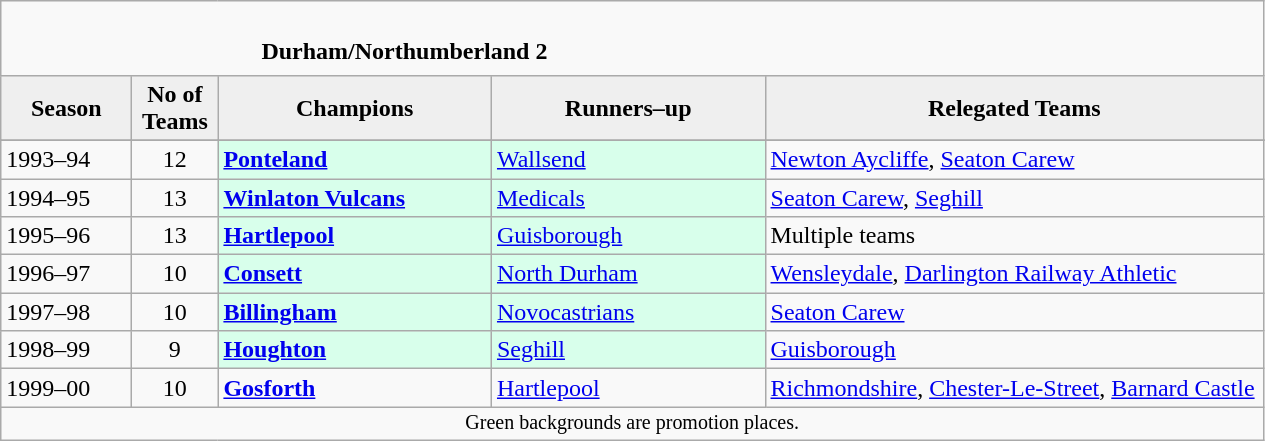<table class="wikitable" style="text-align: left;">
<tr>
<td colspan="11" cellpadding="0" cellspacing="0"><br><table border="0" style="width:100%;" cellpadding="0" cellspacing="0">
<tr>
<td style="width:20%; border:0;"></td>
<td style="border:0;"><strong>Durham/Northumberland 2</strong></td>
<td style="width:20%; border:0;"></td>
</tr>
</table>
</td>
</tr>
<tr>
<th style="background:#efefef; width:80px;">Season</th>
<th style="background:#efefef; width:50px;">No of Teams</th>
<th style="background:#efefef; width:175px;">Champions</th>
<th style="background:#efefef; width:175px;">Runners–up</th>
<th style="background:#efefef; width:325px;">Relegated Teams</th>
</tr>
<tr align=left>
</tr>
<tr>
<td>1993–94</td>
<td style="text-align: center;">12</td>
<td style="background:#d8ffeb;"><strong><a href='#'>Ponteland</a></strong></td>
<td style="background:#d8ffeb;"><a href='#'>Wallsend</a></td>
<td><a href='#'>Newton Aycliffe</a>, <a href='#'>Seaton Carew</a></td>
</tr>
<tr>
<td>1994–95</td>
<td style="text-align: center;">13</td>
<td style="background:#d8ffeb;"><strong><a href='#'>Winlaton Vulcans</a></strong></td>
<td style="background:#d8ffeb;"><a href='#'>Medicals</a></td>
<td><a href='#'>Seaton Carew</a>, <a href='#'>Seghill</a></td>
</tr>
<tr>
<td>1995–96</td>
<td style="text-align: center;">13</td>
<td style="background:#d8ffeb;"><strong><a href='#'>Hartlepool</a></strong></td>
<td style="background:#d8ffeb;"><a href='#'>Guisborough</a></td>
<td>Multiple teams</td>
</tr>
<tr>
<td>1996–97</td>
<td style="text-align: center;">10</td>
<td style="background:#d8ffeb;"><strong><a href='#'>Consett</a></strong></td>
<td style="background:#d8ffeb;"><a href='#'>North Durham</a></td>
<td><a href='#'>Wensleydale</a>, <a href='#'>Darlington Railway Athletic</a></td>
</tr>
<tr>
<td>1997–98</td>
<td style="text-align: center;">10</td>
<td style="background:#d8ffeb;"><strong><a href='#'>Billingham</a></strong></td>
<td style="background:#d8ffeb;"><a href='#'>Novocastrians</a></td>
<td><a href='#'>Seaton Carew</a></td>
</tr>
<tr>
<td>1998–99</td>
<td style="text-align: center;">9</td>
<td style="background:#d8ffeb;"><strong><a href='#'>Houghton</a></strong></td>
<td style="background:#d8ffeb;"><a href='#'>Seghill</a></td>
<td><a href='#'>Guisborough</a></td>
</tr>
<tr>
<td>1999–00</td>
<td style="text-align: center;">10</td>
<td><strong><a href='#'>Gosforth</a></strong></td>
<td><a href='#'>Hartlepool</a></td>
<td><a href='#'>Richmondshire</a>, <a href='#'>Chester-Le-Street</a>, <a href='#'>Barnard Castle</a></td>
</tr>
<tr>
<td colspan="15"  style="border:0; font-size:smaller; text-align:center;">Green backgrounds are promotion places.</td>
</tr>
</table>
